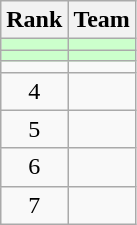<table class="wikitable">
<tr>
<th>Rank</th>
<th>Team</th>
</tr>
<tr bgcolor=ccffcc>
<td align=center></td>
<td></td>
</tr>
<tr bgcolor=ccffcc>
<td align=center></td>
<td></td>
</tr>
<tr>
<td align=center></td>
<td></td>
</tr>
<tr>
<td align=center>4</td>
<td></td>
</tr>
<tr>
<td align=center>5</td>
<td></td>
</tr>
<tr>
<td align=center>6</td>
<td></td>
</tr>
<tr>
<td align=center>7</td>
<td></td>
</tr>
</table>
